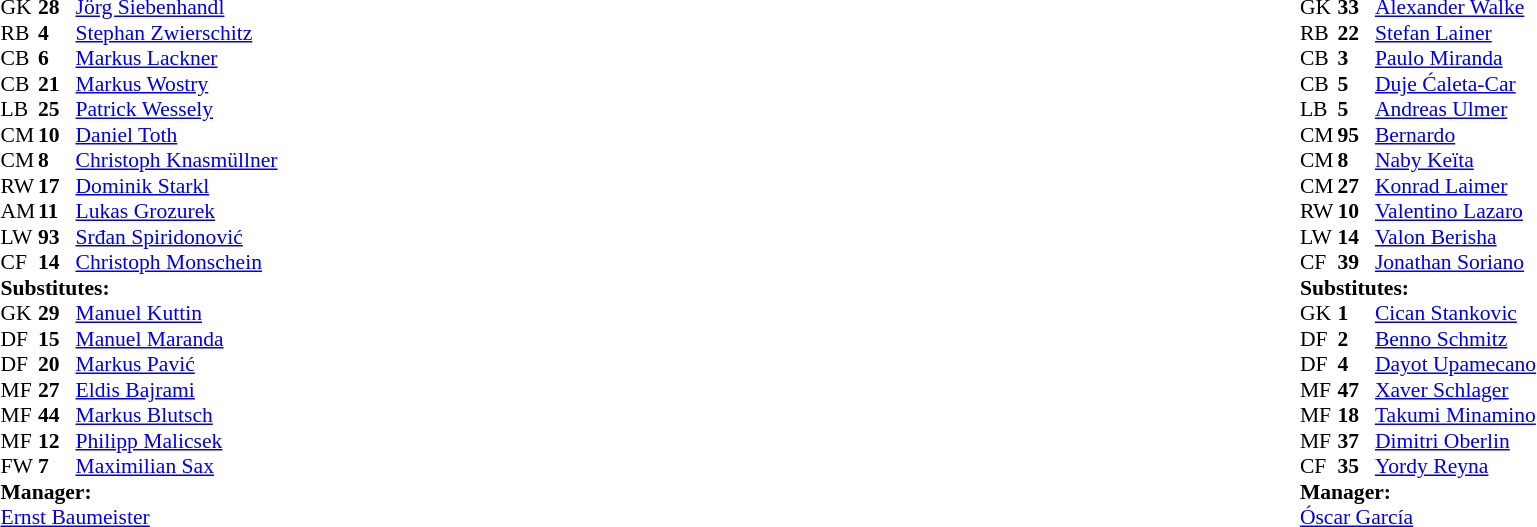<table style="width:100%">
<tr>
<td style="vertical-align:top;width:40%"><br><table style="font-size:90%" cellspacing="0" cellpadding="0">
<tr>
<th width=25></th>
<th width=25></th>
</tr>
<tr>
<td>GK</td>
<td><strong>28</strong></td>
<td> <a href='#'>Jörg Siebenhandl</a></td>
</tr>
<tr>
<td>RB</td>
<td><strong>4</strong></td>
<td> <a href='#'>Stephan Zwierschitz</a></td>
</tr>
<tr>
<td>CB</td>
<td><strong>6</strong></td>
<td> <a href='#'>Markus Lackner</a></td>
</tr>
<tr>
<td>CB</td>
<td><strong>21</strong></td>
<td> <a href='#'>Markus Wostry</a></td>
</tr>
<tr>
<td>LB</td>
<td><strong>25</strong></td>
<td> <a href='#'>Patrick Wessely</a></td>
</tr>
<tr>
<td>CM</td>
<td><strong>10</strong></td>
<td> <a href='#'>Daniel Toth</a></td>
<td></td>
</tr>
<tr>
<td>CM</td>
<td><strong>8</strong></td>
<td> <a href='#'>Christoph Knasmüllner</a></td>
<td></td>
<td></td>
</tr>
<tr>
<td>RW</td>
<td><strong>17</strong></td>
<td> <a href='#'>Dominik Starkl</a></td>
<td></td>
</tr>
<tr>
<td>AM</td>
<td><strong>11</strong></td>
<td> <a href='#'>Lukas Grozurek</a></td>
<td></td>
<td></td>
</tr>
<tr>
<td>LW</td>
<td><strong>93</strong></td>
<td> <a href='#'>Srđan Spiridonović</a></td>
<td></td>
<td></td>
</tr>
<tr>
<td>CF</td>
<td><strong>14</strong></td>
<td> <a href='#'>Christoph Monschein</a></td>
</tr>
<tr>
<td colspan="3"><strong>Substitutes:</strong></td>
</tr>
<tr>
<td>GK</td>
<td><strong>29</strong></td>
<td> <a href='#'>Manuel Kuttin</a></td>
</tr>
<tr>
<td>DF</td>
<td><strong>15</strong></td>
<td> <a href='#'>Manuel Maranda</a></td>
<td></td>
<td></td>
</tr>
<tr>
<td>DF</td>
<td><strong>20</strong></td>
<td> <a href='#'>Markus Pavić</a></td>
</tr>
<tr>
<td>MF</td>
<td><strong>27</strong></td>
<td> <a href='#'>Eldis Bajrami</a></td>
<td></td>
<td></td>
</tr>
<tr>
<td>MF</td>
<td><strong>44</strong></td>
<td> <a href='#'>Markus Blutsch</a></td>
</tr>
<tr>
<td>MF</td>
<td><strong>12</strong></td>
<td> <a href='#'>Philipp Malicsek</a></td>
<td></td>
<td></td>
</tr>
<tr>
<td>FW</td>
<td><strong>7</strong></td>
<td> <a href='#'>Maximilian Sax</a></td>
</tr>
<tr>
<td colspan="3"><strong>Manager:</strong></td>
</tr>
<tr>
<td colspan="4"> <a href='#'>Ernst Baumeister</a></td>
</tr>
</table>
</td>
<td style="vertical-align:top"></td>
<td style="vertical-align:top; width:50%"><br><table cellspacing="0" cellpadding="0" style="font-size:90%; margin:auto">
<tr>
<th width=25></th>
<th width=25></th>
</tr>
<tr>
<td>GK</td>
<td><strong>33</strong></td>
<td> <a href='#'>Alexander Walke</a></td>
</tr>
<tr>
<td>RB</td>
<td><strong>22</strong></td>
<td> <a href='#'>Stefan Lainer</a></td>
</tr>
<tr>
<td>CB</td>
<td><strong>3</strong></td>
<td> <a href='#'>Paulo Miranda</a></td>
</tr>
<tr>
<td>CB</td>
<td><strong>5</strong></td>
<td> <a href='#'>Duje Ćaleta-Car</a></td>
</tr>
<tr>
<td>LB</td>
<td><strong>5</strong></td>
<td> <a href='#'>Andreas Ulmer</a></td>
<td></td>
<td></td>
</tr>
<tr>
<td>CM</td>
<td><strong>95</strong></td>
<td> <a href='#'>Bernardo</a></td>
</tr>
<tr>
<td>CM</td>
<td><strong>8</strong></td>
<td> <a href='#'>Naby Keïta</a></td>
<td></td>
<td></td>
</tr>
<tr>
<td>CM</td>
<td><strong>27</strong></td>
<td> <a href='#'>Konrad Laimer</a></td>
</tr>
<tr>
<td>RW</td>
<td><strong>10</strong></td>
<td> <a href='#'>Valentino Lazaro</a></td>
</tr>
<tr>
<td>LW</td>
<td><strong>14</strong></td>
<td> <a href='#'>Valon Berisha</a></td>
</tr>
<tr>
<td>CF</td>
<td><strong>39</strong></td>
<td> <a href='#'>Jonathan Soriano</a></td>
<td></td>
<td></td>
</tr>
<tr>
<td colspan="3"><strong>Substitutes:</strong></td>
</tr>
<tr>
<td>GK</td>
<td><strong>1</strong></td>
<td> <a href='#'>Cican Stankovic</a></td>
</tr>
<tr>
<td>DF</td>
<td><strong>2</strong></td>
<td> <a href='#'>Benno Schmitz</a></td>
<td></td>
<td></td>
</tr>
<tr>
<td>DF</td>
<td><strong>4</strong></td>
<td> <a href='#'>Dayot Upamecano</a></td>
</tr>
<tr>
<td>MF</td>
<td><strong>47</strong></td>
<td> <a href='#'>Xaver Schlager</a></td>
</tr>
<tr>
<td>MF</td>
<td><strong>18</strong></td>
<td> <a href='#'>Takumi Minamino</a></td>
<td></td>
<td></td>
</tr>
<tr>
<td>MF</td>
<td><strong>37</strong></td>
<td> <a href='#'>Dimitri Oberlin</a></td>
</tr>
<tr>
<td>CF</td>
<td><strong>35</strong></td>
<td> <a href='#'>Yordy Reyna</a></td>
<td></td>
<td></td>
</tr>
<tr>
<td colspan=3><strong>Manager:</strong></td>
</tr>
<tr>
<td colspan=4> <a href='#'>Óscar García</a></td>
</tr>
</table>
</td>
</tr>
</table>
